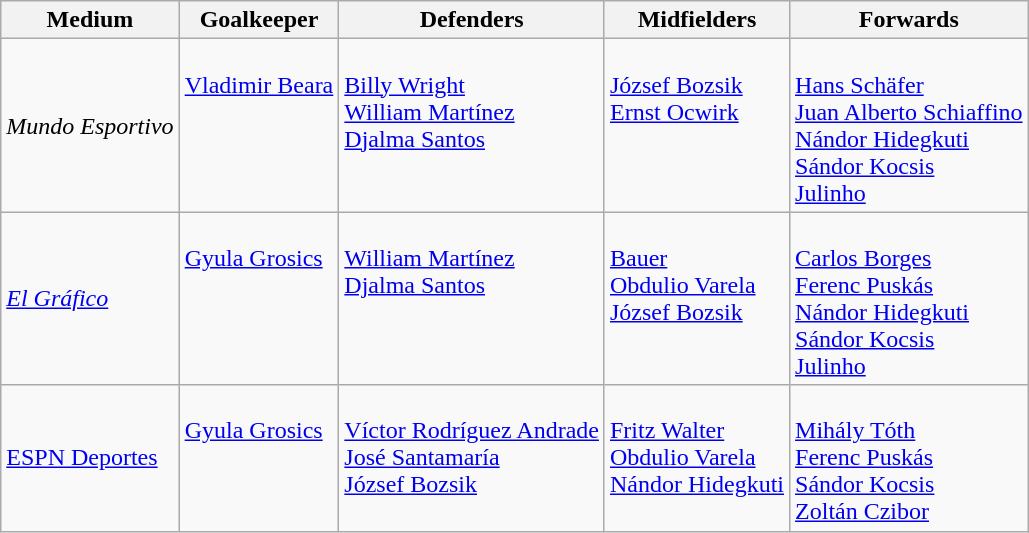<table class="wikitable">
<tr>
<th>Medium</th>
<th>Goalkeeper</th>
<th>Defenders</th>
<th>Midfielders</th>
<th>Forwards</th>
</tr>
<tr>
<td><em>Mundo Esportivo</em></td>
<td valign="top"><br> <a href='#'>Vladimir Beara</a></td>
<td valign="top"><br> <a href='#'>Billy Wright</a><br>
 <a href='#'>William Martínez</a><br>
 <a href='#'>Djalma Santos</a></td>
<td valign="top"><br> <a href='#'>József Bozsik</a><br>
 <a href='#'>Ernst Ocwirk</a></td>
<td valign="top"><br> <a href='#'>Hans Schäfer</a><br>
 <a href='#'>Juan Alberto Schiaffino</a><br>
 <a href='#'>Nándor Hidegkuti</a><br>
 <a href='#'>Sándor Kocsis</a><br>
 <a href='#'>Julinho</a></td>
</tr>
<tr>
<td><a href='#'><em>El Gráfico</em></a></td>
<td valign="top"><br> <a href='#'>Gyula Grosics</a></td>
<td valign="top"><br> <a href='#'>William Martínez</a><br>
 <a href='#'>Djalma Santos</a></td>
<td valign="top"><br> <a href='#'>Bauer</a><br>
 <a href='#'>Obdulio Varela</a><br>
 <a href='#'>József Bozsik</a></td>
<td valign="top"><br> <a href='#'>Carlos Borges</a><br>
 <a href='#'>Ferenc Puskás</a><br>
 <a href='#'>Nándor Hidegkuti</a><br>
 <a href='#'>Sándor Kocsis</a><br>
 <a href='#'>Julinho</a></td>
</tr>
<tr>
<td><a href='#'>ESPN Deportes</a></td>
<td valign="top"><br> <a href='#'>Gyula Grosics</a></td>
<td valign="top"><br> <a href='#'>Víctor Rodríguez Andrade</a><br>
 <a href='#'>José Santamaría</a><br>
 <a href='#'>József Bozsik</a></td>
<td valign="top"><br> <a href='#'>Fritz Walter</a><br>
 <a href='#'>Obdulio Varela</a><br>
 <a href='#'>Nándor Hidegkuti</a></td>
<td valign="top"><br> <a href='#'>Mihály Tóth</a><br>
 <a href='#'>Ferenc Puskás</a><br>
 <a href='#'>Sándor Kocsis</a><br>
 <a href='#'>Zoltán Czibor</a></td>
</tr>
</table>
